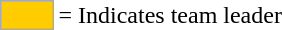<table>
<tr>
<td style="background-color:#FFCC00; border:1px solid #aaaaaa; width:2em;"></td>
<td>= Indicates team leader</td>
</tr>
</table>
